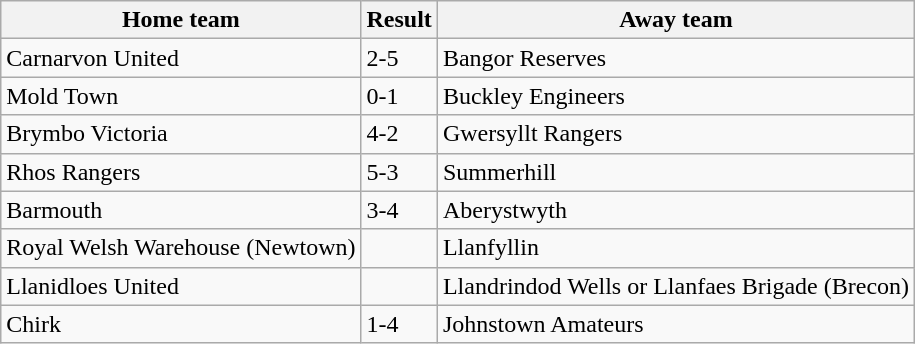<table class="wikitable">
<tr>
<th>Home team</th>
<th>Result</th>
<th>Away team</th>
</tr>
<tr>
<td>Carnarvon United</td>
<td>2-5</td>
<td>Bangor Reserves</td>
</tr>
<tr>
<td>Mold Town</td>
<td>0-1</td>
<td>Buckley Engineers</td>
</tr>
<tr>
<td>Brymbo Victoria</td>
<td>4-2</td>
<td>Gwersyllt Rangers</td>
</tr>
<tr>
<td>Rhos Rangers</td>
<td>5-3</td>
<td>Summerhill</td>
</tr>
<tr>
<td>Barmouth</td>
<td>3-4</td>
<td>Aberystwyth</td>
</tr>
<tr>
<td>Royal Welsh Warehouse (Newtown)</td>
<td></td>
<td>Llanfyllin</td>
</tr>
<tr>
<td>Llanidloes United</td>
<td></td>
<td>Llandrindod Wells or Llanfaes Brigade (Brecon)</td>
</tr>
<tr>
<td>Chirk</td>
<td>1-4</td>
<td>Johnstown Amateurs</td>
</tr>
</table>
